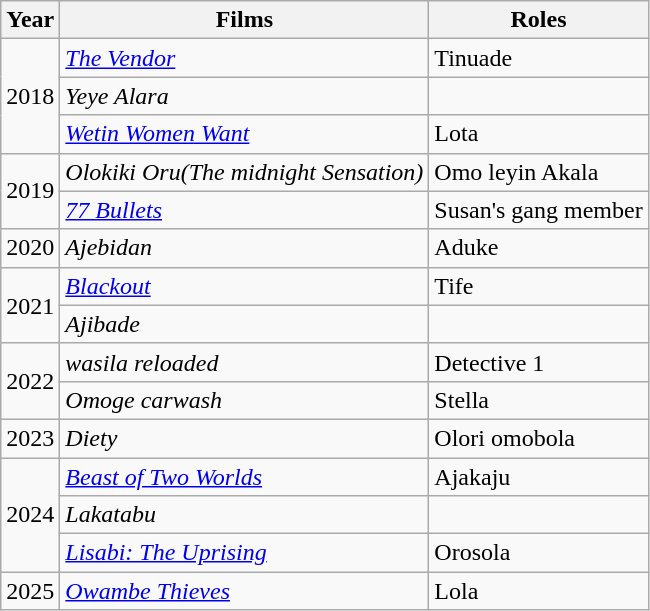<table class="wikitable">
<tr>
<th>Year</th>
<th>Films</th>
<th>Roles</th>
</tr>
<tr>
<td rowspan="3">2018</td>
<td><em><a href='#'>The Vendor</a></em></td>
<td>Tinuade</td>
</tr>
<tr>
<td><em>Yeye Alara</em></td>
<td></td>
</tr>
<tr>
<td><a href='#'><em>Wetin Women Want</em></a></td>
<td>Lota</td>
</tr>
<tr>
<td rowspan="2">2019</td>
<td><em>Olokiki Oru(The midnight Sensation)</em></td>
<td>Omo leyin Akala</td>
</tr>
<tr>
<td><a href='#'><em>77 Bullets</em></a></td>
<td>Susan's gang member</td>
</tr>
<tr>
<td>2020</td>
<td><em>Ajebidan</em></td>
<td>Aduke</td>
</tr>
<tr>
<td rowspan="2">2021</td>
<td><a href='#'><em>Blackout</em></a></td>
<td>Tife</td>
</tr>
<tr>
<td><em>Ajibade</em></td>
<td></td>
</tr>
<tr>
<td rowspan="2">2022</td>
<td><em>wasila reloaded</em></td>
<td>Detective 1</td>
</tr>
<tr>
<td><em>Omoge carwash</em></td>
<td>Stella</td>
</tr>
<tr>
<td>2023</td>
<td><em>Diety</em></td>
<td>Olori omobola</td>
</tr>
<tr>
<td rowspan="3">2024</td>
<td><a href='#'><em>Beast of Two Worlds</em></a></td>
<td>Ajakaju</td>
</tr>
<tr>
<td><em>Lakatabu</em></td>
<td></td>
</tr>
<tr>
<td><a href='#'><em>Lisabi: The Uprising</em></a></td>
<td>Orosola</td>
</tr>
<tr>
<td>2025</td>
<td><a href='#'><em>Owambe Thieves</em></a></td>
<td>Lola</td>
</tr>
</table>
